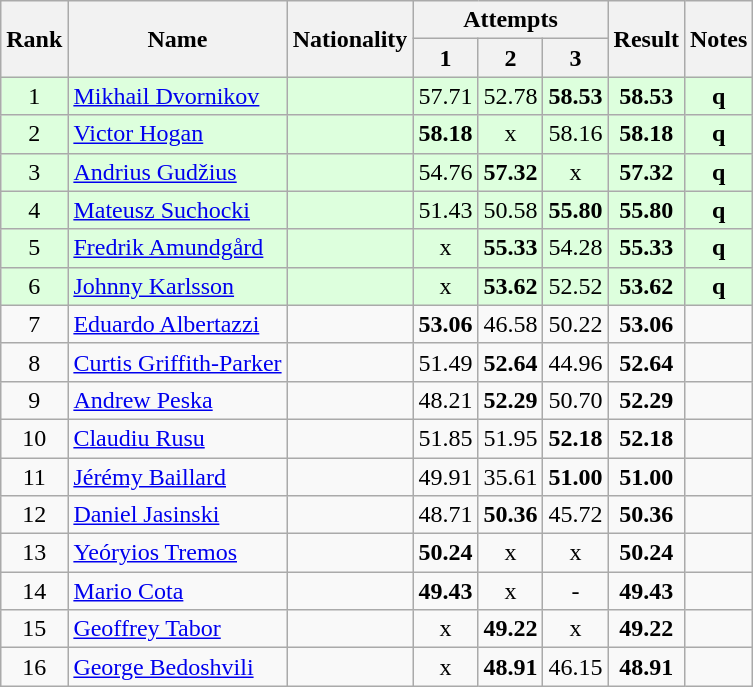<table class="wikitable sortable" style="text-align:center">
<tr>
<th rowspan=2>Rank</th>
<th rowspan=2>Name</th>
<th rowspan=2>Nationality</th>
<th colspan=3>Attempts</th>
<th rowspan=2>Result</th>
<th rowspan=2>Notes</th>
</tr>
<tr>
<th>1</th>
<th>2</th>
<th>3</th>
</tr>
<tr bgcolor=ddffdd>
<td>1</td>
<td align=left><a href='#'>Mikhail Dvornikov</a></td>
<td align=left></td>
<td>57.71</td>
<td>52.78</td>
<td><strong>58.53</strong></td>
<td><strong>58.53</strong></td>
<td><strong>q</strong></td>
</tr>
<tr bgcolor=ddffdd>
<td>2</td>
<td align=left><a href='#'>Victor Hogan</a></td>
<td align=left></td>
<td><strong>58.18</strong></td>
<td>x</td>
<td>58.16</td>
<td><strong>58.18</strong></td>
<td><strong>q</strong></td>
</tr>
<tr bgcolor=ddffdd>
<td>3</td>
<td align=left><a href='#'>Andrius Gudžius</a></td>
<td align=left></td>
<td>54.76</td>
<td><strong>57.32</strong></td>
<td>x</td>
<td><strong>57.32</strong></td>
<td><strong>q</strong></td>
</tr>
<tr bgcolor=ddffdd>
<td>4</td>
<td align=left><a href='#'>Mateusz Suchocki</a></td>
<td align=left></td>
<td>51.43</td>
<td>50.58</td>
<td><strong>55.80</strong></td>
<td><strong>55.80</strong></td>
<td><strong>q</strong></td>
</tr>
<tr bgcolor=ddffdd>
<td>5</td>
<td align=left><a href='#'>Fredrik Amundgård</a></td>
<td align=left></td>
<td>x</td>
<td><strong>55.33</strong></td>
<td>54.28</td>
<td><strong>55.33</strong></td>
<td><strong>q</strong></td>
</tr>
<tr bgcolor=ddffdd>
<td>6</td>
<td align=left><a href='#'>Johnny Karlsson</a></td>
<td align=left></td>
<td>x</td>
<td><strong>53.62</strong></td>
<td>52.52</td>
<td><strong>53.62</strong></td>
<td><strong>q</strong></td>
</tr>
<tr>
<td>7</td>
<td align=left><a href='#'>Eduardo Albertazzi</a></td>
<td align=left></td>
<td><strong>53.06</strong></td>
<td>46.58</td>
<td>50.22</td>
<td><strong>53.06</strong></td>
<td></td>
</tr>
<tr>
<td>8</td>
<td align=left><a href='#'>Curtis Griffith-Parker</a></td>
<td align=left></td>
<td>51.49</td>
<td><strong>52.64</strong></td>
<td>44.96</td>
<td><strong>52.64</strong></td>
<td></td>
</tr>
<tr>
<td>9</td>
<td align=left><a href='#'>Andrew Peska</a></td>
<td align=left></td>
<td>48.21</td>
<td><strong>52.29</strong></td>
<td>50.70</td>
<td><strong>52.29</strong></td>
<td></td>
</tr>
<tr>
<td>10</td>
<td align=left><a href='#'>Claudiu Rusu</a></td>
<td align=left></td>
<td>51.85</td>
<td>51.95</td>
<td><strong>52.18</strong></td>
<td><strong>52.18</strong></td>
<td></td>
</tr>
<tr>
<td>11</td>
<td align=left><a href='#'>Jérémy Baillard</a></td>
<td align=left></td>
<td>49.91</td>
<td>35.61</td>
<td><strong>51.00</strong></td>
<td><strong>51.00</strong></td>
<td></td>
</tr>
<tr>
<td>12</td>
<td align=left><a href='#'>Daniel Jasinski</a></td>
<td align=left></td>
<td>48.71</td>
<td><strong>50.36</strong></td>
<td>45.72</td>
<td><strong>50.36</strong></td>
<td></td>
</tr>
<tr>
<td>13</td>
<td align=left><a href='#'>Yeóryios Tremos</a></td>
<td align=left></td>
<td><strong>50.24</strong></td>
<td>x</td>
<td>x</td>
<td><strong>50.24</strong></td>
<td></td>
</tr>
<tr>
<td>14</td>
<td align=left><a href='#'>Mario Cota</a></td>
<td align=left></td>
<td><strong>49.43</strong></td>
<td>x</td>
<td>-</td>
<td><strong>49.43</strong></td>
<td></td>
</tr>
<tr>
<td>15</td>
<td align=left><a href='#'>Geoffrey Tabor</a></td>
<td align=left></td>
<td>x</td>
<td><strong>49.22</strong></td>
<td>x</td>
<td><strong>49.22</strong></td>
<td></td>
</tr>
<tr>
<td>16</td>
<td align=left><a href='#'>George Bedoshvili</a></td>
<td align=left></td>
<td>x</td>
<td><strong>48.91</strong></td>
<td>46.15</td>
<td><strong>48.91</strong></td>
<td></td>
</tr>
</table>
